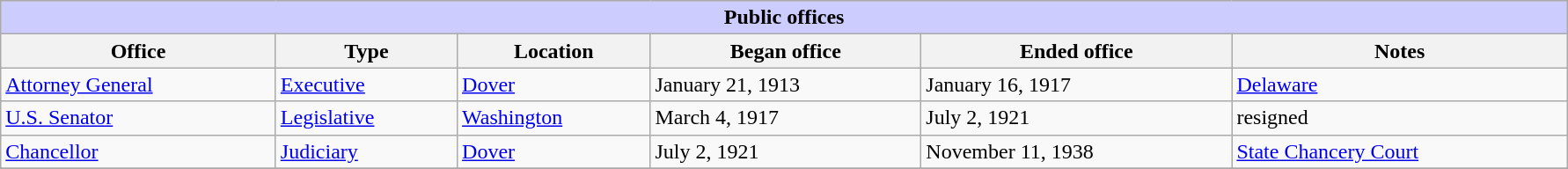<table class=wikitable style="width: 94%" style="text-align: center;" align="center">
<tr bgcolor=#cccccc>
<th colspan=6 style="background: #ccccff;">Public offices</th>
</tr>
<tr>
<th>Office</th>
<th>Type</th>
<th>Location</th>
<th>Began office</th>
<th>Ended office</th>
<th>Notes</th>
</tr>
<tr>
<td><a href='#'>Attorney General</a></td>
<td><a href='#'>Executive</a></td>
<td><a href='#'>Dover</a></td>
<td>January 21, 1913</td>
<td>January 16, 1917</td>
<td><a href='#'>Delaware</a></td>
</tr>
<tr>
<td><a href='#'>U.S. Senator</a></td>
<td><a href='#'>Legislative</a></td>
<td><a href='#'>Washington</a></td>
<td>March 4, 1917</td>
<td>July 2, 1921</td>
<td>resigned</td>
</tr>
<tr>
<td><a href='#'>Chancellor</a></td>
<td><a href='#'>Judiciary</a></td>
<td><a href='#'>Dover</a></td>
<td>July 2, 1921</td>
<td>November 11, 1938</td>
<td><a href='#'>State Chancery Court</a></td>
</tr>
<tr>
</tr>
</table>
